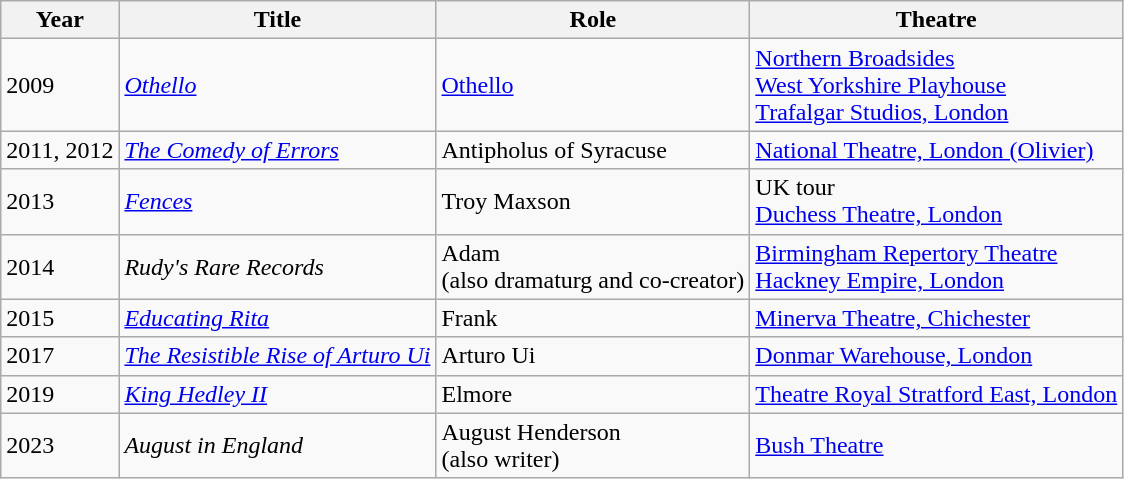<table class="wikitable sortable">
<tr>
<th>Year</th>
<th>Title</th>
<th>Role</th>
<th class="unsortable">Theatre</th>
</tr>
<tr>
<td>2009</td>
<td><em><a href='#'>Othello</a></em></td>
<td><a href='#'>Othello</a></td>
<td><a href='#'>Northern Broadsides</a><br><a href='#'>West Yorkshire Playhouse</a><br><a href='#'>Trafalgar Studios, London</a></td>
</tr>
<tr>
<td>2011, 2012</td>
<td data-sort-value="Comedy of Errors, The"><em><a href='#'>The Comedy of Errors</a></em></td>
<td>Antipholus of Syracuse</td>
<td><a href='#'>National Theatre, London (Olivier)</a></td>
</tr>
<tr>
<td>2013</td>
<td><em><a href='#'>Fences</a></em></td>
<td>Troy Maxson</td>
<td>UK tour<br><a href='#'>Duchess Theatre, London</a></td>
</tr>
<tr>
<td>2014</td>
<td><em>Rudy's Rare Records</em></td>
<td>Adam<br>(also dramaturg and co-creator)</td>
<td><a href='#'>Birmingham Repertory Theatre</a><br><a href='#'>Hackney Empire, London</a></td>
</tr>
<tr>
<td>2015</td>
<td><em><a href='#'>Educating Rita</a></em></td>
<td>Frank</td>
<td><a href='#'>Minerva Theatre, Chichester</a></td>
</tr>
<tr>
<td>2017</td>
<td data-sort-value="Resistible Rise of Arturo Ui, The"><em><a href='#'>The Resistible Rise of Arturo Ui</a></em></td>
<td>Arturo Ui</td>
<td><a href='#'>Donmar Warehouse, London</a></td>
</tr>
<tr>
<td>2019</td>
<td><em><a href='#'>King Hedley II</a></em></td>
<td>Elmore</td>
<td><a href='#'>Theatre Royal Stratford East, London</a></td>
</tr>
<tr>
<td>2023</td>
<td><em>August in England</em></td>
<td>August Henderson<br>(also writer)</td>
<td><a href='#'>Bush Theatre</a></td>
</tr>
</table>
